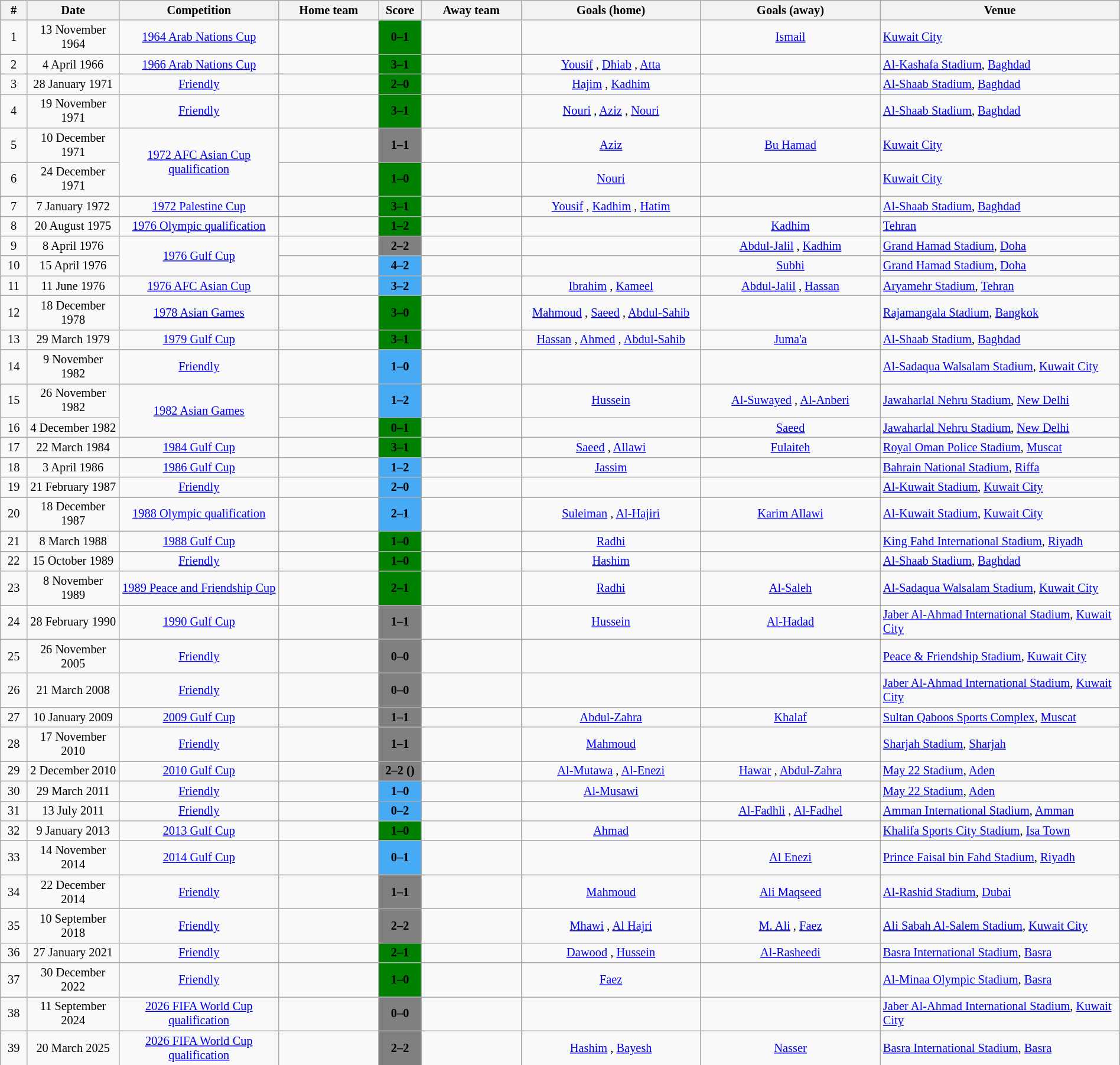<table class="wikitable" style="width:100%; margin:0 left; font-size:85%">
<tr>
<th style="width:1%;">#</th>
<th style="width:4%;">Date</th>
<th style="width:8%;">Competition</th>
<th style="width:5%;">Home team</th>
<th style="width:1%;">Score</th>
<th style="width:5%;">Away team</th>
<th style="width:9%;">Goals (home)</th>
<th style="width:9%;">Goals (away)</th>
<th style="width:12%;">Venue</th>
</tr>
<tr style="text-align:center;">
<td>1</td>
<td>13 November 1964</td>
<td><a href='#'>1964 Arab Nations Cup</a></td>
<td align=right></td>
<td bgcolor=#008000 align=center><strong><span>0–1</span></strong></td>
<td align=left><strong></strong></td>
<td></td>
<td><a href='#'>Ismail</a> </td>
<td align=left> <a href='#'>Kuwait City</a></td>
</tr>
<tr style="text-align:center;">
<td>2</td>
<td>4 April 1966</td>
<td><a href='#'>1966 Arab Nations Cup</a></td>
<td align=right><strong></strong></td>
<td bgcolor=#008000 align=center><strong><span>3–1</span></strong></td>
<td align=left></td>
<td><a href='#'>Yousif</a> , <a href='#'>Dhiab</a> , <a href='#'>Atta</a> </td>
<td></td>
<td align=left> <a href='#'>Al-Kashafa Stadium</a>, <a href='#'>Baghdad</a></td>
</tr>
<tr style="text-align:center;">
<td>3</td>
<td>28 January 1971</td>
<td><a href='#'>Friendly</a></td>
<td align=right><strong></strong></td>
<td bgcolor=#008000 align=center><strong><span>2–0</span></strong></td>
<td align=left></td>
<td><a href='#'>Hajim</a> , <a href='#'>Kadhim</a> </td>
<td></td>
<td align=left> <a href='#'>Al-Shaab Stadium</a>, <a href='#'>Baghdad</a></td>
</tr>
<tr style="text-align:center;">
<td>4</td>
<td>19 November 1971</td>
<td><a href='#'>Friendly</a></td>
<td align=right><strong></strong></td>
<td bgcolor=#008000 align=center><strong><span>3–1</span></strong></td>
<td align=left></td>
<td><a href='#'>Nouri</a> , <a href='#'>Aziz</a> , <a href='#'>Nouri</a> </td>
<td></td>
<td align=left> <a href='#'>Al-Shaab Stadium</a>, <a href='#'>Baghdad</a></td>
</tr>
<tr style="text-align:center;">
<td>5</td>
<td>10 December 1971</td>
<td rowspan="2"><a href='#'>1972 AFC Asian Cup qualification</a></td>
<td align=right></td>
<td bgcolor=#808080 align=center><strong><span>1–1</span></strong></td>
<td align=left></td>
<td><a href='#'>Aziz</a> </td>
<td><a href='#'>Bu Hamad</a> </td>
<td align=left> <a href='#'>Kuwait City</a></td>
</tr>
<tr style="text-align:center;">
<td>6</td>
<td>24 December 1971</td>
<td align=right><strong></strong></td>
<td bgcolor=#008000 align=center><strong><span>1–0</span></strong></td>
<td align=left></td>
<td><a href='#'>Nouri</a> </td>
<td></td>
<td align=left> <a href='#'>Kuwait City</a></td>
</tr>
<tr style="text-align:center;">
<td>7</td>
<td>7 January 1972</td>
<td><a href='#'>1972 Palestine Cup</a></td>
<td align=right><strong></strong></td>
<td bgcolor=#008000 align=center><strong><span>3–1</span></strong></td>
<td align=left></td>
<td><a href='#'>Yousif</a> , <a href='#'>Kadhim</a> , <a href='#'>Hatim</a> </td>
<td></td>
<td align=left> <a href='#'>Al-Shaab Stadium</a>, <a href='#'>Baghdad</a></td>
</tr>
<tr style="text-align:center;">
<td>8</td>
<td>20 August 1975</td>
<td><a href='#'>1976 Olympic qualification</a></td>
<td align=right></td>
<td bgcolor=#008000 align=center><strong><span>1–2</span></strong></td>
<td align=left><strong></strong></td>
<td></td>
<td><a href='#'>Kadhim</a> </td>
<td align=left> <a href='#'>Tehran</a></td>
</tr>
<tr style="text-align:center;">
<td>9</td>
<td>8 April 1976</td>
<td rowspan="2"><a href='#'>1976 Gulf Cup</a></td>
<td align=right></td>
<td bgcolor=#808080 align=center><strong><span>2–2</span></strong></td>
<td align=left></td>
<td></td>
<td><a href='#'>Abdul-Jalil</a> , <a href='#'>Kadhim</a> </td>
<td align=left> <a href='#'>Grand Hamad Stadium</a>, <a href='#'>Doha</a></td>
</tr>
<tr style="text-align:center;">
<td>10</td>
<td>15 April 1976</td>
<td align=right><strong></strong></td>
<td bgcolor=#46aaf5 align=center><strong><span>4–2</span></strong></td>
<td align=left></td>
<td></td>
<td><a href='#'>Subhi</a> </td>
<td align=left> <a href='#'>Grand Hamad Stadium</a>, <a href='#'>Doha</a></td>
</tr>
<tr style="text-align:center;">
<td>11</td>
<td>11 June 1976</td>
<td><a href='#'>1976 AFC Asian Cup</a></td>
<td align=right><strong></strong></td>
<td bgcolor=#46aaf5 align=center><strong><span>3–2</span></strong></td>
<td align=left></td>
<td><a href='#'>Ibrahim</a> , <a href='#'>Kameel</a> </td>
<td><a href='#'>Abdul-Jalil</a> , <a href='#'>Hassan</a> </td>
<td align=left> <a href='#'>Aryamehr Stadium</a>, <a href='#'>Tehran</a></td>
</tr>
<tr style="text-align:center;">
<td>12</td>
<td>18 December 1978</td>
<td><a href='#'>1978 Asian Games</a></td>
<td align=right><strong></strong></td>
<td bgcolor=#008000 align=center><strong><span>3–0</span></strong></td>
<td align=left></td>
<td><a href='#'>Mahmoud</a> , <a href='#'>Saeed</a> , <a href='#'>Abdul-Sahib</a> </td>
<td></td>
<td align=left> <a href='#'>Rajamangala Stadium</a>, <a href='#'>Bangkok</a></td>
</tr>
<tr style="text-align:center;">
<td>13</td>
<td>29 March 1979</td>
<td><a href='#'>1979 Gulf Cup</a></td>
<td align=right><strong></strong></td>
<td bgcolor=#008000 align=center><strong><span>3–1</span></strong></td>
<td align=left></td>
<td><a href='#'>Hassan</a> , <a href='#'>Ahmed</a> , <a href='#'>Abdul-Sahib</a> </td>
<td><a href='#'>Juma'a</a> </td>
<td align=left> <a href='#'>Al-Shaab Stadium</a>, <a href='#'>Baghdad</a></td>
</tr>
<tr style="text-align:center;">
<td>14</td>
<td>9 November 1982</td>
<td><a href='#'>Friendly</a></td>
<td align=right><strong></strong></td>
<td bgcolor=#46aaf5 align=center><strong><span>1–0</span></strong></td>
<td align=left></td>
<td></td>
<td></td>
<td align=left> <a href='#'>Al-Sadaqua Walsalam Stadium</a>, <a href='#'>Kuwait City</a></td>
</tr>
<tr style="text-align:center;">
<td>15</td>
<td>26 November 1982</td>
<td rowspan="2"><a href='#'>1982 Asian Games</a></td>
<td align=right></td>
<td bgcolor=#46aaf5 align=center><strong><span>1–2</span></strong></td>
<td align=left><strong></strong></td>
<td><a href='#'>Hussein</a> </td>
<td><a href='#'>Al-Suwayed</a> , <a href='#'>Al-Anberi</a> </td>
<td align=left> <a href='#'>Jawaharlal Nehru Stadium</a>, <a href='#'>New Delhi</a></td>
</tr>
<tr style="text-align:center;">
<td>16</td>
<td>4 December 1982</td>
<td align=right></td>
<td bgcolor=#008000 align=center><strong><span>0–1</span></strong></td>
<td align=left><strong></strong></td>
<td></td>
<td><a href='#'>Saeed</a> </td>
<td align=left> <a href='#'>Jawaharlal Nehru Stadium</a>, <a href='#'>New Delhi</a></td>
</tr>
<tr style="text-align:center;">
<td>17</td>
<td>22 March 1984</td>
<td><a href='#'>1984 Gulf Cup</a></td>
<td align=right><strong></strong></td>
<td bgcolor=#008000 align=center><strong><span>3–1</span></strong></td>
<td align=left></td>
<td><a href='#'>Saeed</a> , <a href='#'>Allawi</a> </td>
<td><a href='#'>Fulaiteh</a> </td>
<td align=left> <a href='#'>Royal Oman Police Stadium</a>, <a href='#'>Muscat</a></td>
</tr>
<tr style="text-align:center;">
<td>18</td>
<td>3 April 1986</td>
<td><a href='#'>1986 Gulf Cup</a></td>
<td align=right></td>
<td bgcolor=#46aaf5 align=center><strong><span>1–2</span></strong></td>
<td align=left><strong></strong></td>
<td><a href='#'>Jassim</a> </td>
<td></td>
<td align=left> <a href='#'>Bahrain National Stadium</a>, <a href='#'>Riffa</a></td>
</tr>
<tr style="text-align:center;">
<td>19</td>
<td>21 February 1987</td>
<td><a href='#'>Friendly</a></td>
<td align=right><strong></strong></td>
<td bgcolor=#46aaf5 align=center><strong><span>2–0</span></strong></td>
<td align=left></td>
<td></td>
<td></td>
<td align=left> <a href='#'>Al-Kuwait Stadium</a>, <a href='#'>Kuwait City</a></td>
</tr>
<tr style="text-align:center;">
<td>20</td>
<td>18 December 1987</td>
<td><a href='#'>1988 Olympic qualification</a></td>
<td align=right><strong></strong></td>
<td bgcolor=#46aaf5 align=center><strong><span>2–1</span></strong></td>
<td align=left></td>
<td><a href='#'>Suleiman</a> , <a href='#'>Al-Hajiri</a> </td>
<td><a href='#'>Karim Allawi</a> </td>
<td align=left> <a href='#'>Al-Kuwait Stadium</a>, <a href='#'>Kuwait City</a></td>
</tr>
<tr style="text-align:center;">
<td>21</td>
<td>8 March 1988</td>
<td><a href='#'>1988 Gulf Cup</a></td>
<td align=right><strong></strong></td>
<td bgcolor=#008000 align=center><strong><span>1–0</span></strong></td>
<td align=left></td>
<td><a href='#'>Radhi</a> </td>
<td></td>
<td align=left> <a href='#'>King Fahd International Stadium</a>, <a href='#'>Riyadh</a></td>
</tr>
<tr style="text-align:center;">
<td>22</td>
<td>15 October 1989</td>
<td><a href='#'>Friendly</a></td>
<td align=right><strong></strong></td>
<td bgcolor=#008000 align=center><strong><span>1–0</span></strong></td>
<td align=left></td>
<td><a href='#'>Hashim</a> </td>
<td></td>
<td align=left> <a href='#'>Al-Shaab Stadium</a>, <a href='#'>Baghdad</a></td>
</tr>
<tr style="text-align:center;">
<td>23</td>
<td>8 November 1989</td>
<td><a href='#'>1989 Peace and Friendship Cup</a></td>
<td align=right><strong></strong></td>
<td bgcolor=#008000 align=center><strong><span>2–1</span></strong></td>
<td align=left></td>
<td><a href='#'>Radhi</a> </td>
<td><a href='#'>Al-Saleh</a> </td>
<td align=left> <a href='#'>Al-Sadaqua Walsalam Stadium</a>, <a href='#'>Kuwait City</a></td>
</tr>
<tr style="text-align:center;">
<td>24</td>
<td>28 February 1990</td>
<td><a href='#'>1990 Gulf Cup</a></td>
<td align=right></td>
<td bgcolor=#808080 align=center><strong><span>1–1</span></strong></td>
<td align=left></td>
<td><a href='#'>Hussein</a> </td>
<td><a href='#'>Al-Hadad</a> </td>
<td align=left> <a href='#'>Jaber Al-Ahmad International Stadium</a>, <a href='#'>Kuwait City</a></td>
</tr>
<tr style="text-align:center;">
<td>25</td>
<td>26 November 2005</td>
<td><a href='#'>Friendly</a></td>
<td align=right></td>
<td bgcolor=#808080 align=center><strong><span>0–0</span></strong></td>
<td align=left></td>
<td></td>
<td></td>
<td align=left> <a href='#'>Peace & Friendship Stadium</a>, <a href='#'>Kuwait City</a></td>
</tr>
<tr style="text-align:center;">
<td>26</td>
<td>21 March 2008</td>
<td><a href='#'>Friendly</a></td>
<td align=right></td>
<td bgcolor=#808080 align=center><strong><span>0–0</span></strong></td>
<td align=left></td>
<td></td>
<td></td>
<td align=left> <a href='#'>Jaber Al-Ahmad International Stadium</a>, <a href='#'>Kuwait City</a></td>
</tr>
<tr style="text-align:center;">
<td>27</td>
<td>10 January 2009</td>
<td><a href='#'>2009 Gulf Cup</a></td>
<td align=right></td>
<td bgcolor=#808080 align=center><strong><span>1–1</span></strong></td>
<td align=left></td>
<td><a href='#'>Abdul-Zahra</a> </td>
<td><a href='#'>Khalaf</a> </td>
<td align=left> <a href='#'>Sultan Qaboos Sports Complex</a>, <a href='#'>Muscat</a></td>
</tr>
<tr style="text-align:center;">
<td>28</td>
<td>17 November 2010</td>
<td><a href='#'>Friendly</a></td>
<td align=right></td>
<td bgcolor=#808080 align=center><strong><span>1–1</span></strong></td>
<td align=left></td>
<td><a href='#'>Mahmoud</a>  </td>
<td></td>
<td align=left> <a href='#'>Sharjah Stadium</a>, <a href='#'>Sharjah</a></td>
</tr>
<tr style="text-align:center;">
<td>29</td>
<td>2 December 2010</td>
<td><a href='#'>2010 Gulf Cup</a></td>
<td align=right></td>
<td bgcolor=#808080 align=center><strong><span>2–2 (<a href='#'></a>)</span></strong></td>
<td align=left></td>
<td><a href='#'>Al-Mutawa</a> , <a href='#'>Al-Enezi</a> </td>
<td><a href='#'>Hawar</a> , <a href='#'>Abdul-Zahra</a> </td>
<td align=left> <a href='#'>May 22 Stadium</a>, <a href='#'>Aden</a></td>
</tr>
<tr style="text-align:center;">
<td>30</td>
<td>29 March 2011</td>
<td><a href='#'>Friendly</a></td>
<td align=right><strong></strong></td>
<td bgcolor=#46aaf5 align=center><strong><span>1–0</span></strong></td>
<td align=left></td>
<td><a href='#'>Al-Musawi</a> </td>
<td></td>
<td align=left> <a href='#'>May 22 Stadium</a>, <a href='#'>Aden</a></td>
</tr>
<tr style="text-align:center;">
<td>31</td>
<td>13 July 2011</td>
<td><a href='#'>Friendly</a></td>
<td align=right></td>
<td bgcolor=#46aaf5 align=center><strong><span>0–2</span></strong></td>
<td align=left><strong></strong></td>
<td></td>
<td><a href='#'>Al-Fadhli</a> , <a href='#'>Al-Fadhel</a> </td>
<td align=left> <a href='#'>Amman International Stadium</a>, <a href='#'>Amman</a></td>
</tr>
<tr style="text-align:center;">
<td>32</td>
<td>9 January 2013</td>
<td><a href='#'>2013 Gulf Cup</a></td>
<td align=right><strong></strong></td>
<td bgcolor=#008000 align=center><strong><span>1–0</span></strong></td>
<td align=left></td>
<td><a href='#'>Ahmad</a> </td>
<td></td>
<td align=left> <a href='#'>Khalifa Sports City Stadium</a>, <a href='#'>Isa Town</a></td>
</tr>
<tr style="text-align:center;">
<td>33</td>
<td>14 November 2014</td>
<td><a href='#'>2014 Gulf Cup</a></td>
<td align=right></td>
<td bgcolor=#46aaf5 align=center><strong><span>0–1</span></strong></td>
<td align=left><strong></strong></td>
<td></td>
<td><a href='#'>Al Enezi</a> </td>
<td align=left> <a href='#'>Prince Faisal bin Fahd Stadium</a>, <a href='#'>Riyadh</a></td>
</tr>
<tr style="text-align:center;">
<td>34</td>
<td>22 December 2014</td>
<td><a href='#'>Friendly</a></td>
<td align=right></td>
<td bgcolor=#808080 align=center><strong><span>1–1</span></strong></td>
<td align=left></td>
<td><a href='#'>Mahmoud</a> </td>
<td><a href='#'>Ali Maqseed</a> </td>
<td align=left> <a href='#'>Al-Rashid Stadium</a>, <a href='#'>Dubai</a></td>
</tr>
<tr style="text-align:center;">
<td>35</td>
<td>10 September 2018</td>
<td><a href='#'>Friendly</a></td>
<td align=right></td>
<td bgcolor=#808080 align=center><strong><span>2–2</span></strong></td>
<td align=left></td>
<td><a href='#'>Mhawi</a> , <a href='#'>Al Hajri</a> </td>
<td><a href='#'>M. Ali</a> , <a href='#'>Faez</a> </td>
<td align=left> <a href='#'>Ali Sabah Al-Salem Stadium</a>, <a href='#'>Kuwait City</a></td>
</tr>
<tr style="text-align:center;">
<td>36</td>
<td>27 January 2021</td>
<td><a href='#'>Friendly</a></td>
<td align=right><strong></strong></td>
<td bgcolor=#008000 align=center><strong><span>2–1</span></strong></td>
<td align=left></td>
<td><a href='#'>Dawood</a> , <a href='#'>Hussein</a> </td>
<td><a href='#'>Al-Rasheedi</a> </td>
<td align=left> <a href='#'>Basra International Stadium</a>, <a href='#'>Basra</a></td>
</tr>
<tr style="text-align:center;">
<td>37</td>
<td>30 December 2022</td>
<td><a href='#'>Friendly</a></td>
<td align=right><strong></strong></td>
<td bgcolor=#008000 align=center><strong><span>1–0</span></strong></td>
<td align=left></td>
<td><a href='#'>Faez</a> </td>
<td></td>
<td align=left> <a href='#'>Al-Minaa Olympic Stadium</a>, <a href='#'>Basra</a></td>
</tr>
<tr style="text-align:center;">
<td>38</td>
<td>11 September 2024</td>
<td><a href='#'>2026 FIFA World Cup qualification</a></td>
<td align=right></td>
<td bgcolor=#808080 align=center><strong><span>0–0</span></strong></td>
<td align=left></td>
<td></td>
<td></td>
<td align=left> <a href='#'>Jaber Al-Ahmad International Stadium</a>, <a href='#'>Kuwait City</a></td>
</tr>
<tr style="text-align:center;">
<td>39</td>
<td>20 March 2025</td>
<td><a href='#'>2026 FIFA World Cup qualification</a></td>
<td align=right></td>
<td bgcolor=#808080 align=center><strong><span>2–2</span></strong></td>
<td align=left></td>
<td><a href='#'>Hashim</a> , <a href='#'>Bayesh</a> </td>
<td><a href='#'>Nasser</a> </td>
<td align=left> <a href='#'>Basra International Stadium</a>, <a href='#'>Basra</a></td>
</tr>
</table>
